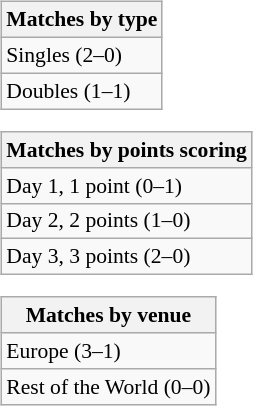<table>
<tr valign=top>
<td><br><table class="wikitable" style=font-size:90%>
<tr>
<th>Matches by type</th>
</tr>
<tr>
<td>Singles (2–0)</td>
</tr>
<tr>
<td>Doubles (1–1)</td>
</tr>
</table>
<table class="wikitable" style=font-size:90%>
<tr>
<th>Matches by points scoring</th>
</tr>
<tr>
<td>Day 1, 1 point (0–1)</td>
</tr>
<tr>
<td>Day 2, 2 points (1–0)</td>
</tr>
<tr>
<td>Day 3, 3 points (2–0)</td>
</tr>
</table>
<table class="wikitable" style=font-size:90%>
<tr>
<th>Matches by venue</th>
</tr>
<tr>
<td>Europe (3–1)</td>
</tr>
<tr>
<td>Rest of the World (0–0)</td>
</tr>
</table>
</td>
</tr>
</table>
